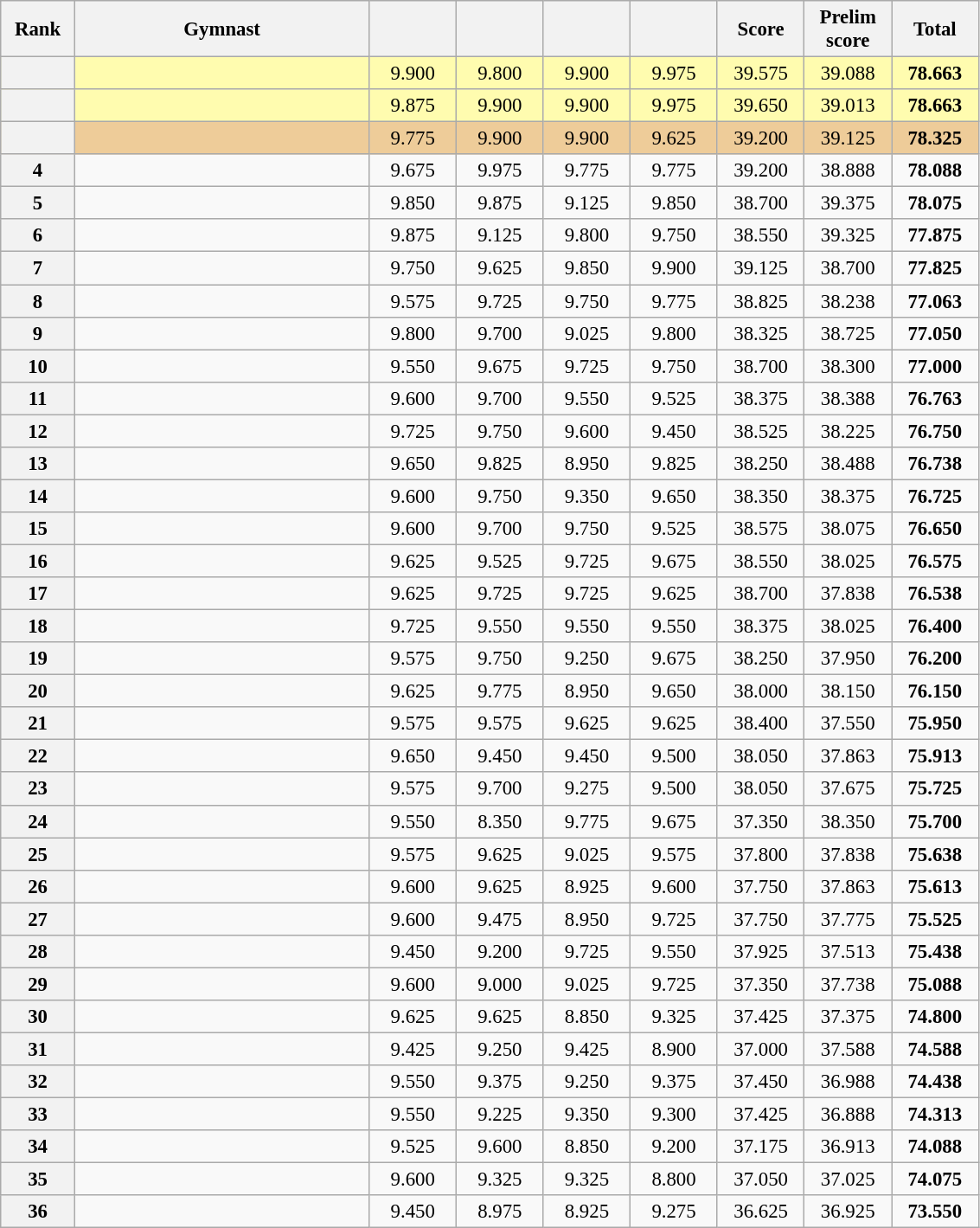<table class="wikitable sortable" style="text-align:center; font-size:95%">
<tr>
<th scope="col" style="width:50px;">Rank</th>
<th scope="col" style="width:220px;">Gymnast</th>
<th scope="col" style="width:60px;"></th>
<th scope="col" style="width:60px;"></th>
<th scope="col" style="width:60px;"></th>
<th scope="col" style="width:60px;"></th>
<th scope="col" style="width:60px;">Score</th>
<th scope="col" style="width:60px;">Prelim score</th>
<th scope="col" style="width:60px;">Total</th>
</tr>
<tr style="background:#fffcaf;">
<th scope="row" style="text-align:center"></th>
<td align="left"></td>
<td>9.900</td>
<td>9.800</td>
<td>9.900</td>
<td>9.975</td>
<td>39.575</td>
<td>39.088</td>
<td><strong>78.663</strong></td>
</tr>
<tr style="background:#fffcaf;">
<th scope=row style="text-align:center"></th>
<td align=left></td>
<td>9.875</td>
<td>9.900</td>
<td>9.900</td>
<td>9.975</td>
<td>39.650</td>
<td>39.013</td>
<td><strong>78.663</strong></td>
</tr>
<tr style="background:#ec9;">
<th scope=row style="text-align:center"></th>
<td align=left></td>
<td>9.775</td>
<td>9.900</td>
<td>9.900</td>
<td>9.625</td>
<td>39.200</td>
<td>39.125</td>
<td><strong>78.325</strong></td>
</tr>
<tr>
<th scope=row style="text-align:center">4</th>
<td align=left></td>
<td>9.675</td>
<td>9.975</td>
<td>9.775</td>
<td>9.775</td>
<td>39.200</td>
<td>38.888</td>
<td><strong>78.088</strong></td>
</tr>
<tr>
<th scope=row style="text-align:center">5</th>
<td align=left></td>
<td>9.850</td>
<td>9.875</td>
<td>9.125</td>
<td>9.850</td>
<td>38.700</td>
<td>39.375</td>
<td><strong>78.075</strong></td>
</tr>
<tr>
<th scope=row style="text-align:center">6</th>
<td align=left></td>
<td>9.875</td>
<td>9.125</td>
<td>9.800</td>
<td>9.750</td>
<td>38.550</td>
<td>39.325</td>
<td><strong>77.875</strong></td>
</tr>
<tr>
<th scope=row style="text-align:center">7</th>
<td align=left></td>
<td>9.750</td>
<td>9.625</td>
<td>9.850</td>
<td>9.900</td>
<td>39.125</td>
<td>38.700</td>
<td><strong>77.825</strong></td>
</tr>
<tr>
<th scope=row style="text-align:center">8</th>
<td align=left></td>
<td>9.575</td>
<td>9.725</td>
<td>9.750</td>
<td>9.775</td>
<td>38.825</td>
<td>38.238</td>
<td><strong>77.063</strong></td>
</tr>
<tr>
<th scope=row style="text-align:center">9</th>
<td align=left></td>
<td>9.800</td>
<td>9.700</td>
<td>9.025</td>
<td>9.800</td>
<td>38.325</td>
<td>38.725</td>
<td><strong>77.050</strong></td>
</tr>
<tr>
<th scope=row style="text-align:center">10</th>
<td align=left></td>
<td>9.550</td>
<td>9.675</td>
<td>9.725</td>
<td>9.750</td>
<td>38.700</td>
<td>38.300</td>
<td><strong>77.000</strong></td>
</tr>
<tr>
<th scope=row style="text-align:center">11</th>
<td align=left></td>
<td>9.600</td>
<td>9.700</td>
<td>9.550</td>
<td>9.525</td>
<td>38.375</td>
<td>38.388</td>
<td><strong>76.763</strong></td>
</tr>
<tr>
<th scope=row style="text-align:center">12</th>
<td align=left></td>
<td>9.725</td>
<td>9.750</td>
<td>9.600</td>
<td>9.450</td>
<td>38.525</td>
<td>38.225</td>
<td><strong>76.750</strong></td>
</tr>
<tr>
<th scope=row style="text-align:center">13</th>
<td align=left></td>
<td>9.650</td>
<td>9.825</td>
<td>8.950</td>
<td>9.825</td>
<td>38.250</td>
<td>38.488</td>
<td><strong>76.738</strong></td>
</tr>
<tr>
<th scope=row style="text-align:center">14</th>
<td align=left></td>
<td>9.600</td>
<td>9.750</td>
<td>9.350</td>
<td>9.650</td>
<td>38.350</td>
<td>38.375</td>
<td><strong>76.725</strong></td>
</tr>
<tr>
<th scope=row style="text-align:center">15</th>
<td align=left></td>
<td>9.600</td>
<td>9.700</td>
<td>9.750</td>
<td>9.525</td>
<td>38.575</td>
<td>38.075</td>
<td><strong>76.650</strong></td>
</tr>
<tr>
<th scope=row style="text-align:center">16</th>
<td align=left></td>
<td>9.625</td>
<td>9.525</td>
<td>9.725</td>
<td>9.675</td>
<td>38.550</td>
<td>38.025</td>
<td><strong>76.575</strong></td>
</tr>
<tr>
<th scope=row style="text-align:center">17</th>
<td align=left></td>
<td>9.625</td>
<td>9.725</td>
<td>9.725</td>
<td>9.625</td>
<td>38.700</td>
<td>37.838</td>
<td><strong>76.538</strong></td>
</tr>
<tr>
<th scope=row style="text-align:center">18</th>
<td align=left></td>
<td>9.725</td>
<td>9.550</td>
<td>9.550</td>
<td>9.550</td>
<td>38.375</td>
<td>38.025</td>
<td><strong>76.400</strong></td>
</tr>
<tr>
<th scope=row style="text-align:center">19</th>
<td align=left></td>
<td>9.575</td>
<td>9.750</td>
<td>9.250</td>
<td>9.675</td>
<td>38.250</td>
<td>37.950</td>
<td><strong>76.200</strong></td>
</tr>
<tr>
<th scope=row style="text-align:center">20</th>
<td align=left></td>
<td>9.625</td>
<td>9.775</td>
<td>8.950</td>
<td>9.650</td>
<td>38.000</td>
<td>38.150</td>
<td><strong>76.150</strong></td>
</tr>
<tr>
<th scope=row style="text-align:center">21</th>
<td align=left></td>
<td>9.575</td>
<td>9.575</td>
<td>9.625</td>
<td>9.625</td>
<td>38.400</td>
<td>37.550</td>
<td><strong>75.950</strong></td>
</tr>
<tr>
<th scope=row style="text-align:center">22</th>
<td align=left></td>
<td>9.650</td>
<td>9.450</td>
<td>9.450</td>
<td>9.500</td>
<td>38.050</td>
<td>37.863</td>
<td><strong>75.913</strong></td>
</tr>
<tr>
<th scope=row style="text-align:center">23</th>
<td align=left></td>
<td>9.575</td>
<td>9.700</td>
<td>9.275</td>
<td>9.500</td>
<td>38.050</td>
<td>37.675</td>
<td><strong>75.725</strong></td>
</tr>
<tr>
<th scope=row style="text-align:center">24</th>
<td align=left></td>
<td>9.550</td>
<td>8.350</td>
<td>9.775</td>
<td>9.675</td>
<td>37.350</td>
<td>38.350</td>
<td><strong>75.700</strong></td>
</tr>
<tr>
<th scope=row style="text-align:center">25</th>
<td align=left></td>
<td>9.575</td>
<td>9.625</td>
<td>9.025</td>
<td>9.575</td>
<td>37.800</td>
<td>37.838</td>
<td><strong>75.638</strong></td>
</tr>
<tr>
<th scope=row style="text-align:center">26</th>
<td align=left></td>
<td>9.600</td>
<td>9.625</td>
<td>8.925</td>
<td>9.600</td>
<td>37.750</td>
<td>37.863</td>
<td><strong>75.613</strong></td>
</tr>
<tr>
<th scope=row style="text-align:center">27</th>
<td align=left></td>
<td>9.600</td>
<td>9.475</td>
<td>8.950</td>
<td>9.725</td>
<td>37.750</td>
<td>37.775</td>
<td><strong>75.525</strong></td>
</tr>
<tr>
<th scope=row style="text-align:center">28</th>
<td align=left></td>
<td>9.450</td>
<td>9.200</td>
<td>9.725</td>
<td>9.550</td>
<td>37.925</td>
<td>37.513</td>
<td><strong>75.438</strong></td>
</tr>
<tr>
<th scope=row style="text-align:center">29</th>
<td align=left></td>
<td>9.600</td>
<td>9.000</td>
<td>9.025</td>
<td>9.725</td>
<td>37.350</td>
<td>37.738</td>
<td><strong>75.088</strong></td>
</tr>
<tr>
<th scope=row style="text-align:center">30</th>
<td align=left></td>
<td>9.625</td>
<td>9.625</td>
<td>8.850</td>
<td>9.325</td>
<td>37.425</td>
<td>37.375</td>
<td><strong>74.800</strong></td>
</tr>
<tr>
<th scope=row style="text-align:center">31</th>
<td align=left></td>
<td>9.425</td>
<td>9.250</td>
<td>9.425</td>
<td>8.900</td>
<td>37.000</td>
<td>37.588</td>
<td><strong>74.588</strong></td>
</tr>
<tr>
<th scope=row style="text-align:center">32</th>
<td align=left></td>
<td>9.550</td>
<td>9.375</td>
<td>9.250</td>
<td>9.375</td>
<td>37.450</td>
<td>36.988</td>
<td><strong>74.438</strong></td>
</tr>
<tr>
<th scope=row style="text-align:center">33</th>
<td align=left></td>
<td>9.550</td>
<td>9.225</td>
<td>9.350</td>
<td>9.300</td>
<td>37.425</td>
<td>36.888</td>
<td><strong>74.313</strong></td>
</tr>
<tr>
<th scope=row style="text-align:center">34</th>
<td align=left></td>
<td>9.525</td>
<td>9.600</td>
<td>8.850</td>
<td>9.200</td>
<td>37.175</td>
<td>36.913</td>
<td><strong>74.088</strong></td>
</tr>
<tr>
<th scope=row style="text-align:center">35</th>
<td align=left></td>
<td>9.600</td>
<td>9.325</td>
<td>9.325</td>
<td>8.800</td>
<td>37.050</td>
<td>37.025</td>
<td><strong>74.075</strong></td>
</tr>
<tr>
<th scope=row style="text-align:center">36</th>
<td align=left></td>
<td>9.450</td>
<td>8.975</td>
<td>8.925</td>
<td>9.275</td>
<td>36.625</td>
<td>36.925</td>
<td><strong>73.550</strong></td>
</tr>
</table>
